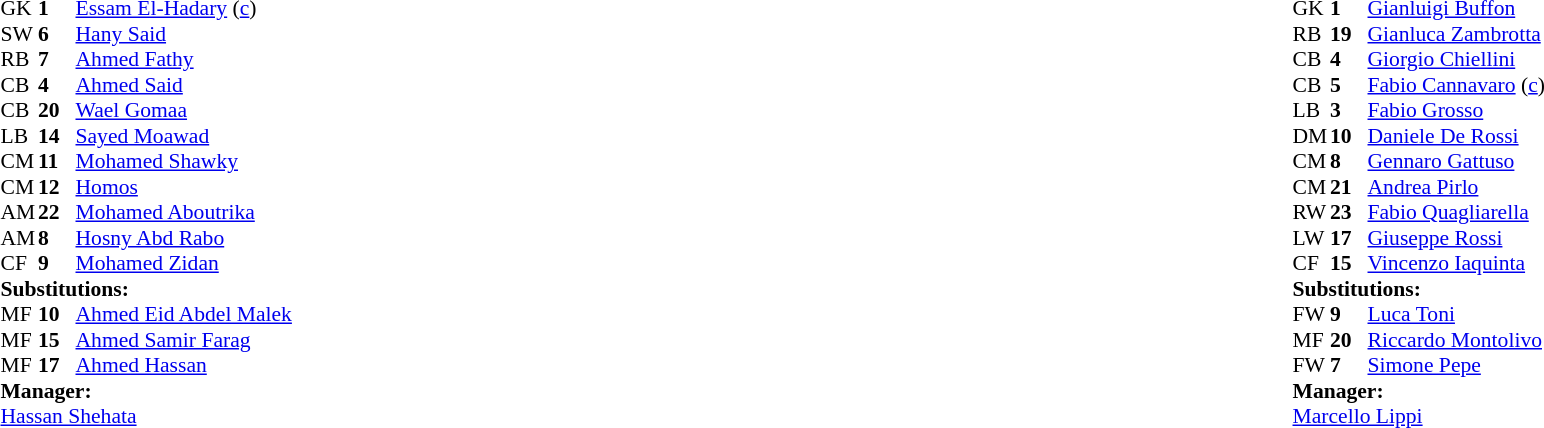<table width="100%">
<tr>
<td valign="top" width="50%"><br><table style="font-size: 90%" cellspacing="0" cellpadding="0">
<tr>
<th width="25"></th>
<th width="25"></th>
</tr>
<tr>
<td>GK</td>
<td><strong>1</strong></td>
<td><a href='#'>Essam El-Hadary</a> (<a href='#'>c</a>)</td>
<td></td>
</tr>
<tr>
<td>SW</td>
<td><strong>6</strong></td>
<td><a href='#'>Hany Said</a></td>
</tr>
<tr>
<td>RB</td>
<td><strong>7</strong></td>
<td><a href='#'>Ahmed Fathy</a></td>
<td></td>
<td></td>
</tr>
<tr>
<td>CB</td>
<td><strong>4</strong></td>
<td><a href='#'>Ahmed Said</a></td>
</tr>
<tr>
<td>CB</td>
<td><strong>20</strong></td>
<td><a href='#'>Wael Gomaa</a></td>
<td></td>
</tr>
<tr>
<td>LB</td>
<td><strong>14</strong></td>
<td><a href='#'>Sayed Moawad</a></td>
<td></td>
<td></td>
</tr>
<tr>
<td>CM</td>
<td><strong>11</strong></td>
<td><a href='#'>Mohamed Shawky</a></td>
</tr>
<tr>
<td>CM</td>
<td><strong>12</strong></td>
<td><a href='#'>Homos</a></td>
</tr>
<tr>
<td>AM</td>
<td><strong>22</strong></td>
<td><a href='#'>Mohamed Aboutrika</a></td>
</tr>
<tr>
<td>AM</td>
<td><strong>8</strong></td>
<td><a href='#'>Hosny Abd Rabo</a></td>
</tr>
<tr>
<td>CF</td>
<td><strong>9</strong></td>
<td><a href='#'>Mohamed Zidan</a></td>
<td></td>
<td></td>
</tr>
<tr>
<td colspan=3><strong>Substitutions:</strong></td>
</tr>
<tr>
<td>MF</td>
<td><strong>10</strong></td>
<td><a href='#'>Ahmed Eid Abdel Malek</a></td>
<td></td>
<td></td>
</tr>
<tr>
<td>MF</td>
<td><strong>15</strong></td>
<td><a href='#'>Ahmed Samir Farag</a></td>
<td></td>
<td></td>
</tr>
<tr>
<td>MF</td>
<td><strong>17</strong></td>
<td><a href='#'>Ahmed Hassan</a></td>
<td></td>
<td></td>
</tr>
<tr>
<td colspan=3><strong>Manager:</strong></td>
</tr>
<tr>
<td colspan="4"><a href='#'>Hassan Shehata</a></td>
</tr>
</table>
</td>
<td valign="top"></td>
<td valign="top" width="50%"><br><table style="font-size: 90%" cellspacing="0" cellpadding="0" align=center>
<tr>
<th width="25"></th>
<th width="25"></th>
</tr>
<tr>
<td>GK</td>
<td><strong>1</strong></td>
<td><a href='#'>Gianluigi Buffon</a></td>
</tr>
<tr>
<td>RB</td>
<td><strong>19</strong></td>
<td><a href='#'>Gianluca Zambrotta</a></td>
</tr>
<tr>
<td>CB</td>
<td><strong>4</strong></td>
<td><a href='#'>Giorgio Chiellini</a></td>
</tr>
<tr>
<td>CB</td>
<td><strong>5</strong></td>
<td><a href='#'>Fabio Cannavaro</a> (<a href='#'>c</a>)</td>
</tr>
<tr>
<td>LB</td>
<td><strong>3</strong></td>
<td><a href='#'>Fabio Grosso</a></td>
</tr>
<tr>
<td>DM</td>
<td><strong>10</strong></td>
<td><a href='#'>Daniele De Rossi</a></td>
</tr>
<tr>
<td>CM</td>
<td><strong>8</strong></td>
<td><a href='#'>Gennaro Gattuso</a></td>
<td></td>
<td></td>
</tr>
<tr>
<td>CM</td>
<td><strong>21</strong></td>
<td><a href='#'>Andrea Pirlo</a></td>
</tr>
<tr>
<td>RW</td>
<td><strong>23</strong></td>
<td><a href='#'>Fabio Quagliarella</a></td>
<td></td>
<td></td>
</tr>
<tr>
<td>LW</td>
<td><strong>17</strong></td>
<td><a href='#'>Giuseppe Rossi</a></td>
<td></td>
<td></td>
</tr>
<tr>
<td>CF</td>
<td><strong>15</strong></td>
<td><a href='#'>Vincenzo Iaquinta</a></td>
</tr>
<tr>
<td colspan=3><strong>Substitutions:</strong></td>
</tr>
<tr>
<td>FW</td>
<td><strong>9</strong></td>
<td><a href='#'>Luca Toni</a></td>
<td></td>
<td></td>
</tr>
<tr>
<td>MF</td>
<td><strong>20</strong></td>
<td><a href='#'>Riccardo Montolivo</a></td>
<td></td>
<td></td>
</tr>
<tr>
<td>FW</td>
<td><strong>7</strong></td>
<td><a href='#'>Simone Pepe</a></td>
<td></td>
<td></td>
</tr>
<tr>
<td colspan=3><strong>Manager:</strong></td>
</tr>
<tr>
<td colspan="4"><a href='#'>Marcello Lippi</a></td>
</tr>
</table>
</td>
</tr>
</table>
